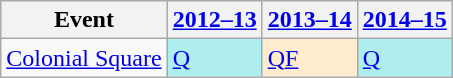<table class="wikitable">
<tr>
<th>Event</th>
<th><a href='#'>2012–13</a></th>
<th><a href='#'>2013–14</a></th>
<th><a href='#'>2014–15</a></th>
</tr>
<tr>
<td><a href='#'>Colonial Square</a></td>
<td style="background:#afeeee;"><a href='#'>Q</a></td>
<td style="background:#ffebcd;"><a href='#'>QF</a></td>
<td style="background:#afeeee;"><a href='#'>Q</a></td>
</tr>
</table>
